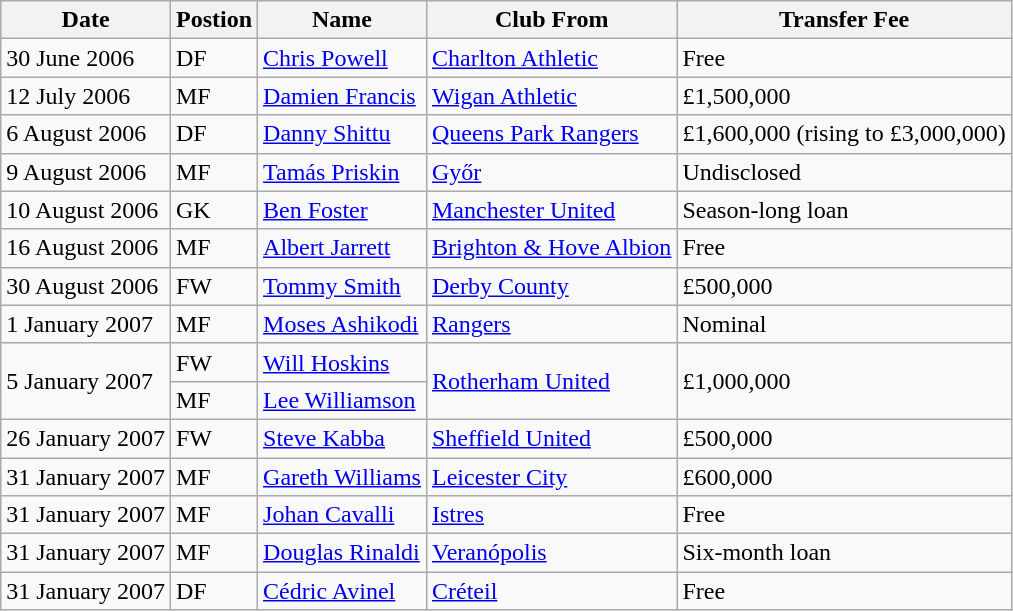<table class="wikitable">
<tr>
<th>Date</th>
<th>Postion</th>
<th>Name</th>
<th>Club From</th>
<th>Transfer Fee</th>
</tr>
<tr>
<td>30 June 2006</td>
<td>DF</td>
<td> <a href='#'>Chris Powell</a></td>
<td> <a href='#'>Charlton Athletic</a></td>
<td>Free</td>
</tr>
<tr>
<td>12 July 2006</td>
<td>MF</td>
<td> <a href='#'>Damien Francis</a></td>
<td> <a href='#'>Wigan Athletic</a></td>
<td>£1,500,000</td>
</tr>
<tr>
<td>6 August 2006</td>
<td>DF</td>
<td> <a href='#'>Danny Shittu</a></td>
<td> <a href='#'>Queens Park Rangers</a></td>
<td>£1,600,000 (rising to £3,000,000)</td>
</tr>
<tr>
<td>9 August 2006</td>
<td>MF</td>
<td> <a href='#'>Tamás Priskin</a></td>
<td> <a href='#'>Győr</a></td>
<td>Undisclosed</td>
</tr>
<tr>
<td>10 August 2006</td>
<td>GK</td>
<td> <a href='#'>Ben Foster</a></td>
<td> <a href='#'>Manchester United</a></td>
<td>Season-long loan</td>
</tr>
<tr>
<td>16 August 2006</td>
<td>MF</td>
<td> <a href='#'>Albert Jarrett</a></td>
<td> <a href='#'>Brighton & Hove Albion</a></td>
<td>Free</td>
</tr>
<tr>
<td>30 August 2006</td>
<td>FW</td>
<td> <a href='#'>Tommy Smith</a></td>
<td> <a href='#'>Derby County</a></td>
<td>£500,000</td>
</tr>
<tr>
<td>1 January 2007</td>
<td>MF</td>
<td> <a href='#'>Moses Ashikodi</a></td>
<td> <a href='#'>Rangers</a></td>
<td>Nominal</td>
</tr>
<tr>
<td rowspan="2">5 January 2007</td>
<td>FW</td>
<td> <a href='#'>Will Hoskins</a></td>
<td rowspan="2"> <a href='#'>Rotherham United</a></td>
<td rowspan="2">£1,000,000</td>
</tr>
<tr>
<td>MF</td>
<td> <a href='#'>Lee Williamson</a></td>
</tr>
<tr>
<td>26 January 2007</td>
<td>FW</td>
<td> <a href='#'>Steve Kabba</a></td>
<td> <a href='#'>Sheffield United</a></td>
<td>£500,000</td>
</tr>
<tr>
<td>31 January 2007</td>
<td>MF</td>
<td> <a href='#'>Gareth Williams</a></td>
<td> <a href='#'>Leicester City</a></td>
<td>£600,000</td>
</tr>
<tr>
<td>31 January 2007</td>
<td>MF</td>
<td> <a href='#'>Johan Cavalli</a></td>
<td> <a href='#'>Istres</a></td>
<td>Free</td>
</tr>
<tr>
<td>31 January 2007</td>
<td>MF</td>
<td> <a href='#'>Douglas Rinaldi</a></td>
<td> <a href='#'>Veranópolis</a></td>
<td>Six-month loan</td>
</tr>
<tr>
<td>31 January 2007</td>
<td>DF</td>
<td> <a href='#'>Cédric Avinel</a></td>
<td> <a href='#'>Créteil</a></td>
<td>Free</td>
</tr>
</table>
